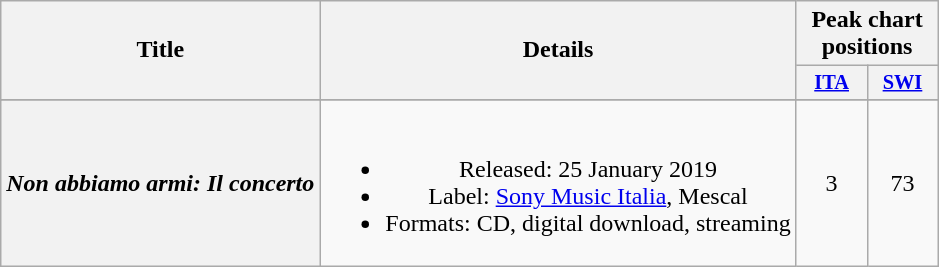<table class="wikitable plainrowheaders" style="text-align:center;">
<tr>
<th scope="col" rowspan="2">Title</th>
<th scope="col" rowspan="2">Details</th>
<th scope="col" colspan="2">Peak chart positions</th>
</tr>
<tr>
<th scope="col" style="width:3em;font-size:85%;"><a href='#'>ITA</a><br></th>
<th scope="col" style="width:3em;font-size:85%;"><a href='#'>SWI</a><br></th>
</tr>
<tr>
</tr>
<tr>
<th scope="row"><em>Non abbiamo armi: Il concerto</em></th>
<td><br><ul><li>Released: 25 January 2019</li><li>Label: <a href='#'>Sony Music Italia</a>, Mescal</li><li>Formats: CD, digital download, streaming</li></ul></td>
<td>3</td>
<td>73</td>
</tr>
</table>
